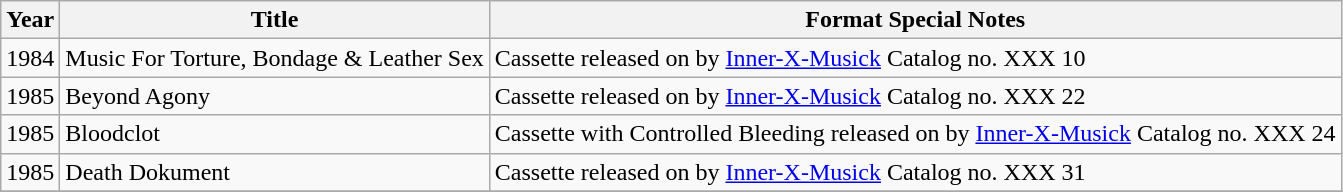<table class="wikitable">
<tr>
<th>Year</th>
<th>Title</th>
<th>Format Special Notes</th>
</tr>
<tr>
<td>1984</td>
<td>Music For Torture, Bondage & Leather Sex</td>
<td>Cassette released on by <a href='#'>Inner-X-Musick</a> Catalog no. XXX 10</td>
</tr>
<tr>
<td>1985</td>
<td>Beyond Agony</td>
<td>Cassette released on by <a href='#'>Inner-X-Musick</a> Catalog no. XXX 22</td>
</tr>
<tr>
<td>1985</td>
<td>Bloodclot</td>
<td>Cassette with Controlled Bleeding released on by <a href='#'>Inner-X-Musick</a> Catalog no. XXX 24</td>
</tr>
<tr>
<td>1985</td>
<td>Death Dokument</td>
<td>Cassette released on by <a href='#'>Inner-X-Musick</a> Catalog no. XXX 31</td>
</tr>
<tr>
</tr>
</table>
